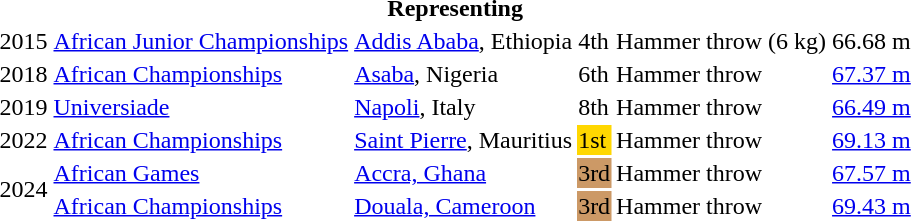<table>
<tr>
<th colspan="6">Representing </th>
</tr>
<tr>
<td>2015</td>
<td><a href='#'>African Junior Championships</a></td>
<td><a href='#'>Addis Ababa</a>, Ethiopia</td>
<td>4th</td>
<td>Hammer throw (6 kg)</td>
<td>66.68 m</td>
</tr>
<tr>
<td>2018</td>
<td><a href='#'>African Championships</a></td>
<td><a href='#'>Asaba</a>, Nigeria</td>
<td>6th</td>
<td>Hammer throw</td>
<td><a href='#'>67.37 m</a></td>
</tr>
<tr>
<td>2019</td>
<td><a href='#'>Universiade</a></td>
<td><a href='#'>Napoli</a>, Italy</td>
<td>8th</td>
<td>Hammer throw</td>
<td><a href='#'>66.49 m</a></td>
</tr>
<tr>
<td>2022</td>
<td><a href='#'>African Championships</a></td>
<td><a href='#'>Saint Pierre</a>, Mauritius</td>
<td bgcolor=gold>1st</td>
<td>Hammer throw</td>
<td><a href='#'>69.13 m</a></td>
</tr>
<tr>
<td rowspan=2>2024</td>
<td><a href='#'>African Games</a></td>
<td><a href='#'>Accra, Ghana</a></td>
<td bgcolor=cc9966>3rd</td>
<td>Hammer throw</td>
<td><a href='#'>67.57 m</a></td>
</tr>
<tr>
<td><a href='#'>African Championships</a></td>
<td><a href='#'>Douala, Cameroon</a></td>
<td bgcolor=cc9966>3rd</td>
<td>Hammer throw</td>
<td><a href='#'>69.43 m</a></td>
</tr>
</table>
